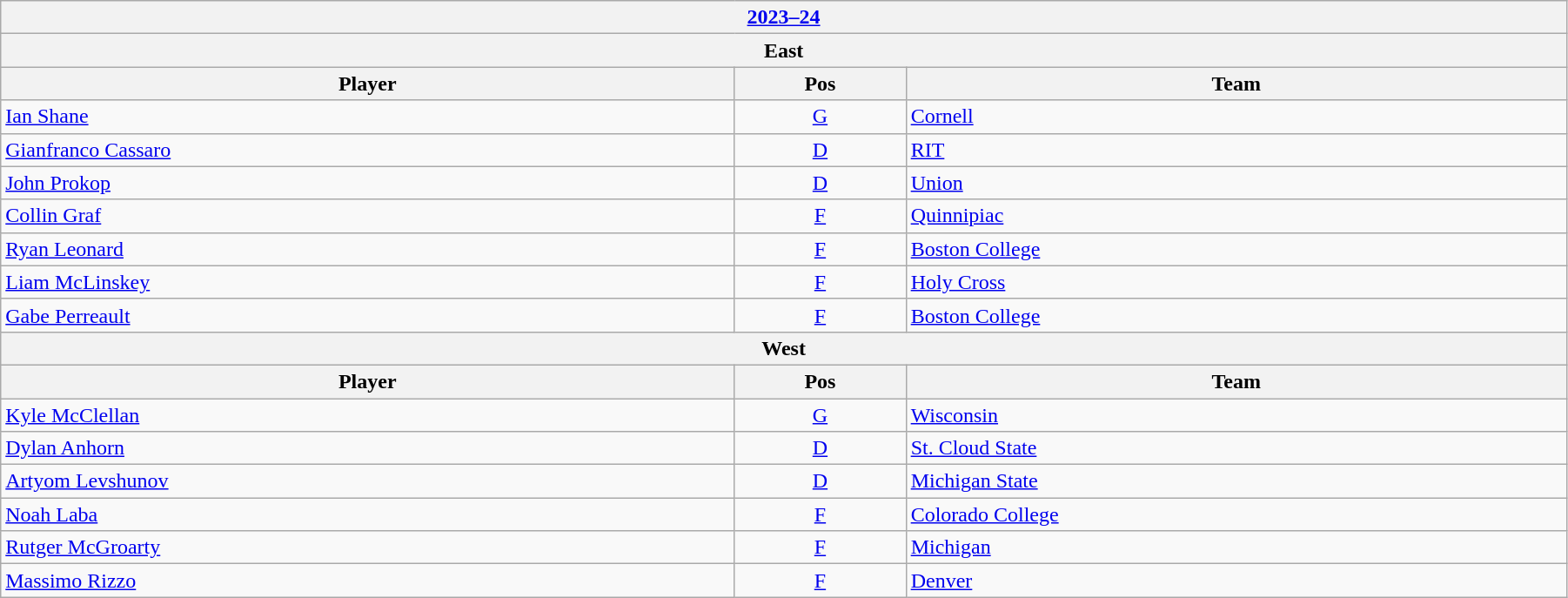<table class="wikitable" width=95%>
<tr>
<th colspan=3><a href='#'>2023–24</a></th>
</tr>
<tr>
<th colspan=3><strong>East</strong></th>
</tr>
<tr>
<th>Player</th>
<th>Pos</th>
<th>Team</th>
</tr>
<tr>
<td><a href='#'>Ian Shane</a></td>
<td style="text-align:center;"><a href='#'>G</a></td>
<td><a href='#'>Cornell</a></td>
</tr>
<tr>
<td><a href='#'>Gianfranco Cassaro</a></td>
<td style="text-align:center;"><a href='#'>D</a></td>
<td><a href='#'>RIT</a></td>
</tr>
<tr>
<td><a href='#'>John Prokop</a></td>
<td style="text-align:center;"><a href='#'>D</a></td>
<td><a href='#'>Union</a></td>
</tr>
<tr>
<td><a href='#'>Collin Graf</a></td>
<td style="text-align:center;"><a href='#'>F</a></td>
<td><a href='#'>Quinnipiac</a></td>
</tr>
<tr>
<td><a href='#'>Ryan Leonard</a></td>
<td style="text-align:center;"><a href='#'>F</a></td>
<td><a href='#'>Boston College</a></td>
</tr>
<tr>
<td><a href='#'>Liam McLinskey</a></td>
<td style="text-align:center;"><a href='#'>F</a></td>
<td><a href='#'>Holy Cross</a></td>
</tr>
<tr>
<td><a href='#'>Gabe Perreault</a></td>
<td style="text-align:center;"><a href='#'>F</a></td>
<td><a href='#'>Boston College</a></td>
</tr>
<tr>
<th colspan=3><strong>West</strong></th>
</tr>
<tr>
<th>Player</th>
<th>Pos</th>
<th>Team</th>
</tr>
<tr>
<td><a href='#'>Kyle McClellan</a></td>
<td style="text-align:center;"><a href='#'>G</a></td>
<td><a href='#'>Wisconsin</a></td>
</tr>
<tr>
<td><a href='#'>Dylan Anhorn</a></td>
<td style="text-align:center;"><a href='#'>D</a></td>
<td><a href='#'>St. Cloud State</a></td>
</tr>
<tr>
<td><a href='#'>Artyom Levshunov</a></td>
<td style="text-align:center;"><a href='#'>D</a></td>
<td><a href='#'>Michigan State</a></td>
</tr>
<tr>
<td><a href='#'>Noah Laba</a></td>
<td style="text-align:center;"><a href='#'>F</a></td>
<td><a href='#'>Colorado College</a></td>
</tr>
<tr>
<td><a href='#'>Rutger McGroarty</a></td>
<td style="text-align:center;"><a href='#'>F</a></td>
<td><a href='#'>Michigan</a></td>
</tr>
<tr>
<td><a href='#'>Massimo Rizzo</a></td>
<td style="text-align:center;"><a href='#'>F</a></td>
<td><a href='#'>Denver</a></td>
</tr>
</table>
